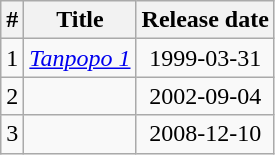<table class="wikitable">
<tr>
<th>#</th>
<th>Title</th>
<th>Release date</th>
</tr>
<tr>
<td>1</td>
<td><em><a href='#'>Tanpopo 1</a></em></td>
<td align="center">1999-03-31</td>
</tr>
<tr>
<td>2</td>
<td></td>
<td align="center">2002-09-04</td>
</tr>
<tr>
<td>3</td>
<td></td>
<td align="center">2008-12-10</td>
</tr>
</table>
